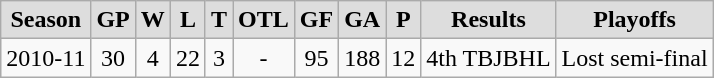<table class="wikitable">
<tr align="center"  bgcolor="#dddddd">
<td><strong>Season</strong></td>
<td><strong>GP</strong></td>
<td><strong>W</strong></td>
<td><strong>L</strong></td>
<td><strong>T</strong></td>
<td><strong>OTL</strong></td>
<td><strong>GF</strong></td>
<td><strong>GA</strong></td>
<td><strong>P</strong></td>
<td><strong>Results</strong></td>
<td><strong>Playoffs</strong></td>
</tr>
<tr align="center">
<td>2010-11</td>
<td>30</td>
<td>4</td>
<td>22</td>
<td>3</td>
<td>-</td>
<td>95</td>
<td>188</td>
<td>12</td>
<td>4th TBJBHL</td>
<td>Lost semi-final</td>
</tr>
</table>
